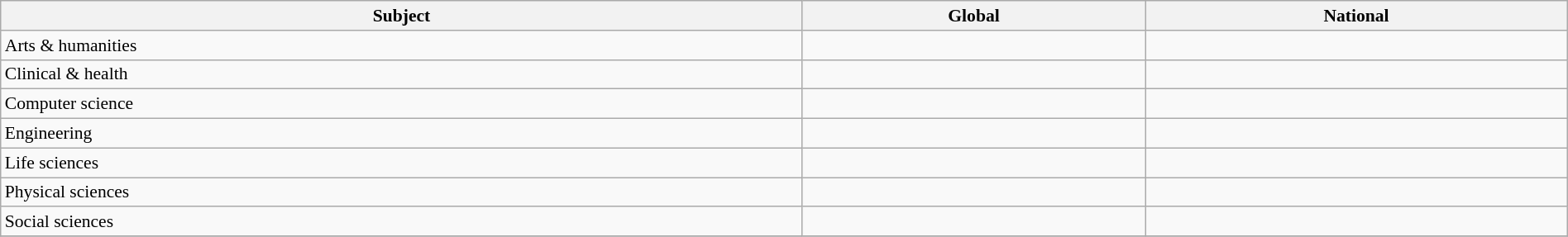<table class="wikitable sortable" style="width: 100%; font-size: 90%">
<tr>
<th>Subject</th>
<th>Global</th>
<th>National</th>
</tr>
<tr>
<td>Arts & humanities</td>
<td data-sort-value="251–300"></td>
<td data-sort-value="4"></td>
</tr>
<tr>
<td>Clinical & health</td>
<td data-sort-value="126–150"></td>
<td data-sort-value="4"></td>
</tr>
<tr>
<td>Computer science</td>
<td data-sort-value="126–150"></td>
<td data-sort-value="4–5"></td>
</tr>
<tr>
<td>Engineering</td>
<td data-sort-value="59"></td>
<td data-sort-value="3"></td>
</tr>
<tr>
<td>Life sciences</td>
<td data-sort-value="101–125"></td>
<td data-sort-value="4"></td>
</tr>
<tr>
<td>Physical sciences</td>
<td data-sort-value="101–125"></td>
<td data-sort-value="3"></td>
</tr>
<tr>
<td>Social sciences</td>
<td data-sort-value="251–300"></td>
<td data-sort-value="3–4"></td>
</tr>
<tr>
</tr>
</table>
